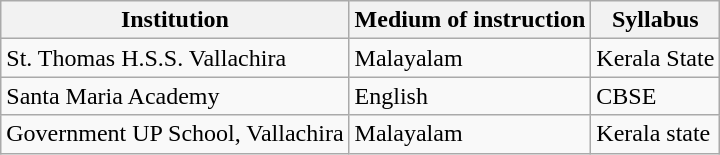<table class="wikitable">
<tr>
<th>Institution</th>
<th>Medium of instruction</th>
<th>Syllabus</th>
</tr>
<tr>
<td>St. Thomas H.S.S. Vallachira</td>
<td>Malayalam</td>
<td>Kerala State</td>
</tr>
<tr>
<td>Santa Maria Academy</td>
<td>English</td>
<td>CBSE</td>
</tr>
<tr>
<td>Government UP School, Vallachira</td>
<td>Malayalam</td>
<td>Kerala state</td>
</tr>
</table>
